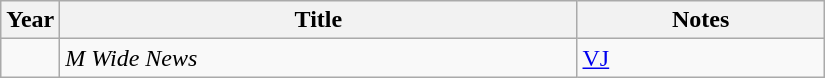<table class="wikitable" style="width:550px">
<tr>
<th width=10>Year</th>
<th>Title</th>
<th>Notes</th>
</tr>
<tr>
<td></td>
<td><em>M Wide News</em></td>
<td><a href='#'>VJ</a></td>
</tr>
</table>
